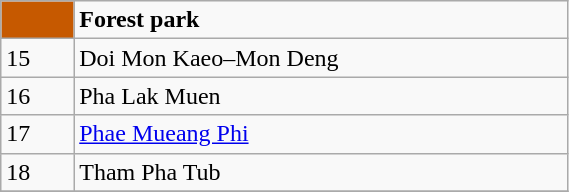<table class= "wikitable" style= "width:30%; display:inline-table;">
<tr>
<td style="width:3%; background:#C65900;"> </td>
<td style="width:27%;"><strong>Forest park</strong></td>
</tr>
<tr>
<td>15</td>
<td>Doi Mon Kaeo–Mon Deng</td>
</tr>
<tr>
<td>16</td>
<td>Pha Lak Muen</td>
</tr>
<tr>
<td>17</td>
<td><a href='#'>Phae Mueang Phi</a></td>
</tr>
<tr>
<td>18</td>
<td>Tham Pha Tub</td>
</tr>
<tr>
</tr>
</table>
